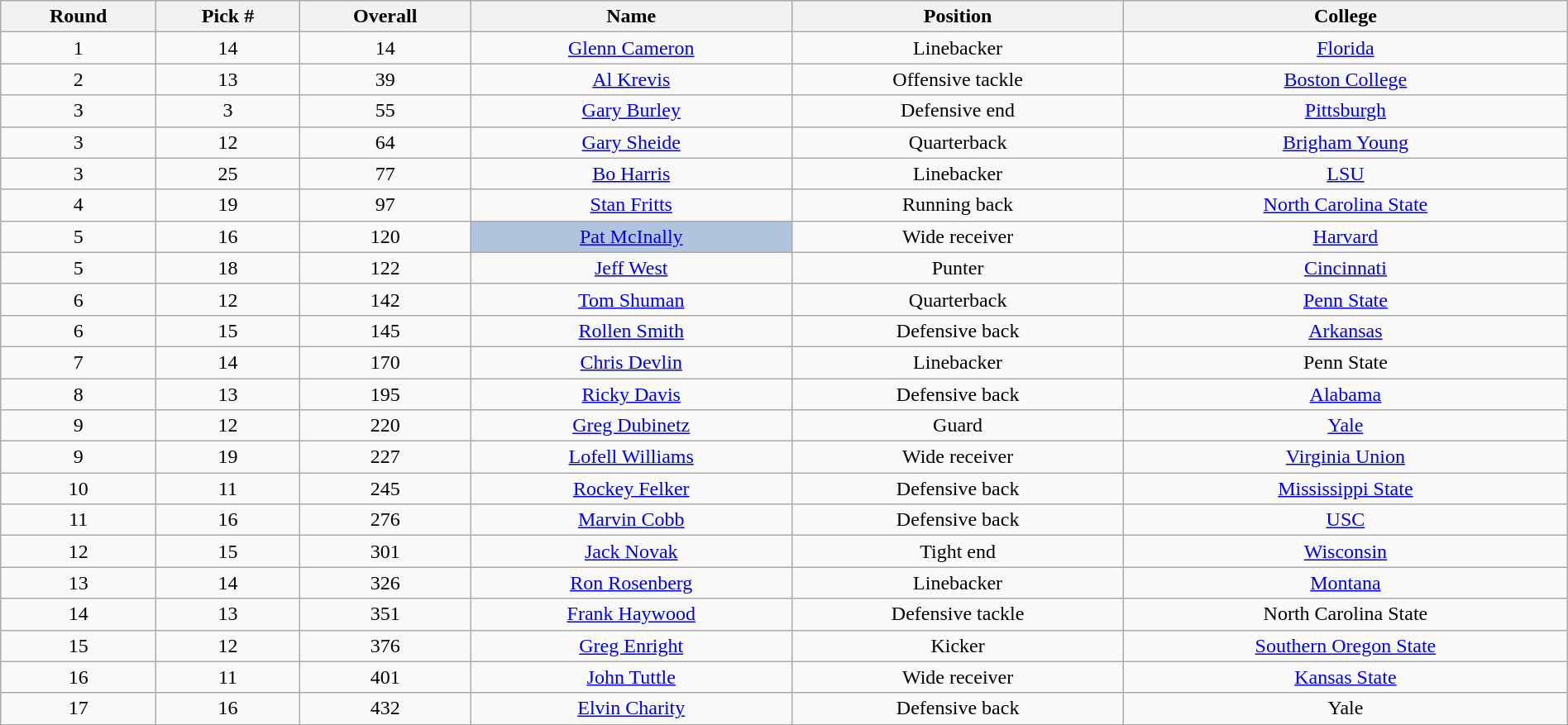<table class="wikitable sortable sortable" style="width: 100%; text-align:center">
<tr>
<th>Round</th>
<th>Pick #</th>
<th>Overall</th>
<th>Name</th>
<th>Position</th>
<th>College</th>
</tr>
<tr>
<td>1</td>
<td>14</td>
<td>14</td>
<td><a href='#'>Glenn Cameron</a></td>
<td>Linebacker</td>
<td><a href='#'>Florida</a></td>
</tr>
<tr>
<td>2</td>
<td>13</td>
<td>39</td>
<td><a href='#'>Al Krevis</a></td>
<td>Offensive tackle</td>
<td><a href='#'>Boston College</a></td>
</tr>
<tr>
<td>3</td>
<td>3</td>
<td>55</td>
<td><a href='#'>Gary Burley</a></td>
<td>Defensive end</td>
<td><a href='#'>Pittsburgh</a></td>
</tr>
<tr>
<td>3</td>
<td>12</td>
<td>64</td>
<td><a href='#'>Gary Sheide</a></td>
<td>Quarterback</td>
<td><a href='#'>Brigham Young</a></td>
</tr>
<tr>
<td>3</td>
<td>25</td>
<td>77</td>
<td><a href='#'>Bo Harris</a></td>
<td>Linebacker</td>
<td><a href='#'>LSU</a></td>
</tr>
<tr>
<td>4</td>
<td>19</td>
<td>97</td>
<td><a href='#'>Stan Fritts</a></td>
<td>Running back</td>
<td><a href='#'>North Carolina State</a></td>
</tr>
<tr>
<td>5</td>
<td>16</td>
<td>120</td>
<td bgcolor=lightsteelblue><a href='#'>Pat McInally</a></td>
<td>Wide receiver</td>
<td><a href='#'>Harvard</a></td>
</tr>
<tr>
<td>5</td>
<td>18</td>
<td>122</td>
<td><a href='#'>Jeff West</a></td>
<td>Punter</td>
<td><a href='#'>Cincinnati</a></td>
</tr>
<tr>
<td>6</td>
<td>12</td>
<td>142</td>
<td><a href='#'>Tom Shuman</a></td>
<td>Quarterback</td>
<td><a href='#'>Penn State</a></td>
</tr>
<tr>
<td>6</td>
<td>15</td>
<td>145</td>
<td><a href='#'>Rollen Smith</a></td>
<td>Defensive back</td>
<td><a href='#'>Arkansas</a></td>
</tr>
<tr>
<td>7</td>
<td>14</td>
<td>170</td>
<td><a href='#'>Chris Devlin</a></td>
<td>Linebacker</td>
<td>Penn State</td>
</tr>
<tr>
<td>8</td>
<td>13</td>
<td>195</td>
<td><a href='#'>Ricky Davis</a></td>
<td>Defensive back</td>
<td><a href='#'>Alabama</a></td>
</tr>
<tr>
<td>9</td>
<td>12</td>
<td>220</td>
<td><a href='#'>Greg Dubinetz</a></td>
<td>Guard</td>
<td><a href='#'>Yale</a></td>
</tr>
<tr>
<td>9</td>
<td>19</td>
<td>227</td>
<td><a href='#'>Lofell Williams</a></td>
<td>Wide receiver</td>
<td><a href='#'>Virginia Union</a></td>
</tr>
<tr>
<td>10</td>
<td>11</td>
<td>245</td>
<td><a href='#'>Rockey Felker</a></td>
<td>Defensive back</td>
<td><a href='#'>Mississippi State</a></td>
</tr>
<tr>
<td>11</td>
<td>16</td>
<td>276</td>
<td><a href='#'>Marvin Cobb</a></td>
<td>Defensive back</td>
<td><a href='#'>USC</a></td>
</tr>
<tr>
<td>12</td>
<td>15</td>
<td>301</td>
<td><a href='#'>Jack Novak</a></td>
<td>Tight end</td>
<td><a href='#'>Wisconsin</a></td>
</tr>
<tr>
<td>13</td>
<td>14</td>
<td>326</td>
<td><a href='#'>Ron Rosenberg</a></td>
<td>Linebacker</td>
<td><a href='#'>Montana</a></td>
</tr>
<tr>
<td>14</td>
<td>13</td>
<td>351</td>
<td><a href='#'>Frank Haywood</a></td>
<td>Defensive tackle</td>
<td>North Carolina State</td>
</tr>
<tr>
<td>15</td>
<td>12</td>
<td>376</td>
<td><a href='#'>Greg Enright</a></td>
<td>Kicker</td>
<td><a href='#'>Southern Oregon State</a></td>
</tr>
<tr>
<td>16</td>
<td>11</td>
<td>401</td>
<td><a href='#'>John Tuttle</a></td>
<td>Wide receiver</td>
<td><a href='#'>Kansas State</a></td>
</tr>
<tr>
<td>17</td>
<td>16</td>
<td>432</td>
<td><a href='#'>Elvin Charity</a></td>
<td>Defensive back</td>
<td>Yale</td>
</tr>
</table>
